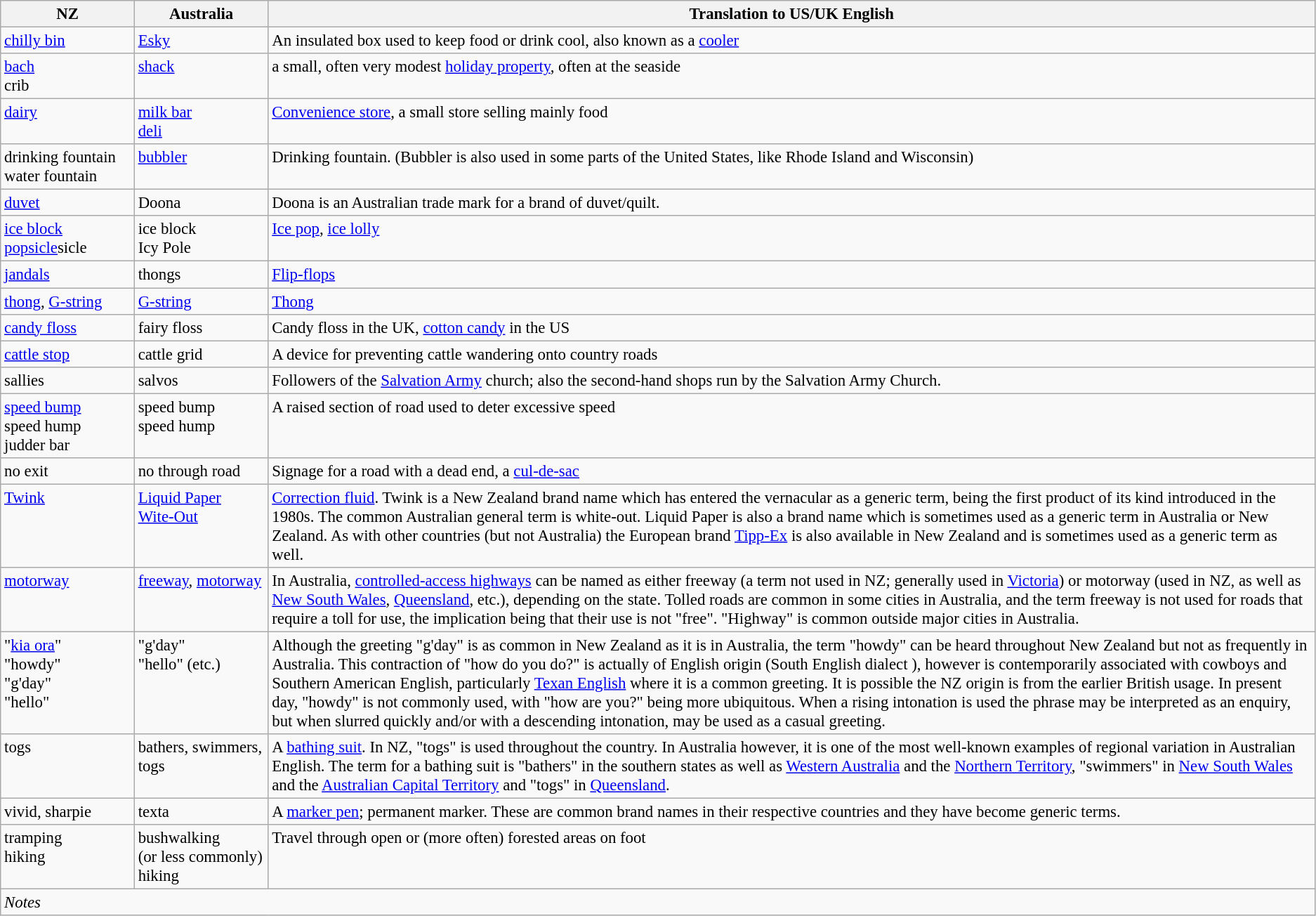<table class="wikitable" style="font-size:95%;">
<tr>
<th style="width:120px;">NZ</th>
<th style="width:120px;">Australia</th>
<th>Translation to US/UK English</th>
</tr>
<tr>
<td valign=top><a href='#'>chilly bin</a></td>
<td valign=top><a href='#'>Esky</a></td>
<td valign=top>An insulated box used to keep food or drink cool, also known as a <a href='#'>cooler</a></td>
</tr>
<tr>
<td><a href='#'>bach</a><br>crib</td>
<td valign=top><a href='#'>shack</a></td>
<td valign=top>a small, often very modest <a href='#'>holiday property</a>, often at the seaside</td>
</tr>
<tr>
<td valign=top><a href='#'>dairy</a></td>
<td valign=top><a href='#'>milk bar</a><br><a href='#'>deli</a></td>
<td valign=top><a href='#'>Convenience store</a>, a small store selling mainly food</td>
</tr>
<tr>
<td valign=top>drinking fountain<br>water fountain</td>
<td valign=top><a href='#'>bubbler</a></td>
<td valign=top>Drinking fountain. (Bubbler is also used in some parts of the United States, like Rhode Island and Wisconsin)</td>
</tr>
<tr>
<td valign=top><a href='#'>duvet</a></td>
<td valign=top>Doona</td>
<td valign=top>Doona is an Australian trade mark for a brand of duvet/quilt.</td>
</tr>
<tr>
<td valign=top><a href='#'>ice block</a><br><a href='#'>popsicle</a>sicle</td>
<td valign=top>ice block<br>Icy Pole</td>
<td valign=top><a href='#'>Ice pop</a>, <a href='#'>ice lolly</a></td>
</tr>
<tr>
<td valign=top><a href='#'>jandals</a></td>
<td valign=top>thongs</td>
<td valign=top><a href='#'>Flip-flops</a></td>
</tr>
<tr>
<td valign=top><a href='#'>thong</a>, <a href='#'>G-string</a></td>
<td valign=top><a href='#'>G-string</a></td>
<td valign=top><a href='#'>Thong</a></td>
</tr>
<tr>
<td valign=top><a href='#'>candy floss</a></td>
<td valign=top>fairy floss</td>
<td valign=top>Candy floss in the UK, <a href='#'>cotton candy</a> in the US</td>
</tr>
<tr>
<td valign=top><a href='#'>cattle stop</a></td>
<td valign=top>cattle grid</td>
<td valign=top>A device for preventing cattle wandering onto country roads</td>
</tr>
<tr>
<td valign=top>sallies</td>
<td valign=top>salvos</td>
<td valign=top>Followers of the <a href='#'>Salvation Army</a> church; also the second-hand shops run by the Salvation Army Church.</td>
</tr>
<tr>
<td valign=top><a href='#'>speed bump</a><br>speed hump<br>judder bar</td>
<td valign=top>speed bump<br>speed hump</td>
<td valign=top>A raised section of road used to deter excessive speed</td>
</tr>
<tr>
<td valign=top>no exit</td>
<td valign=top>no through road</td>
<td valign=top>Signage for a road with a dead end, a <a href='#'>cul-de-sac</a></td>
</tr>
<tr>
<td valign=top><a href='#'>Twink</a></td>
<td valign=top><a href='#'>Liquid Paper</a><br><a href='#'>Wite-Out</a></td>
<td valign=top><a href='#'>Correction fluid</a>. Twink is a New Zealand brand name which has entered the vernacular as a generic term, being the first product of its kind introduced in the 1980s. The common Australian general term is white-out. Liquid Paper is also a brand name which is sometimes used as a generic term in Australia or New Zealand. As with other countries (but not Australia) the European brand <a href='#'>Tipp-Ex</a> is also available in New Zealand and is sometimes used as a generic term as well.</td>
</tr>
<tr>
<td valign=top><a href='#'>motorway</a></td>
<td valign=top><a href='#'>freeway</a>, <a href='#'>motorway</a></td>
<td valign=top>In Australia, <a href='#'>controlled-access highways</a> can be named as either freeway (a term not used in NZ; generally used in <a href='#'>Victoria</a>) or motorway (used in NZ, as well as <a href='#'>New South Wales</a>, <a href='#'>Queensland</a>, etc.), depending on the state. Tolled roads are common in some cities in Australia, and the term freeway is not used for roads that require a toll for use, the implication being that their use is not "free". "Highway" is common outside major cities in Australia.</td>
</tr>
<tr>
<td valign=top>"<a href='#'>kia ora</a>"<br>"howdy"<br>"g'day"<br>"hello"</td>
<td valign=top>"g'day"<br>"hello" (etc.)</td>
<td valign=top>Although the greeting "g'day" is as common in New Zealand as it is in Australia, the term "howdy" can be heard throughout New Zealand but not as frequently in Australia. This contraction of "how do you do?" is actually of English origin (South English dialect ), however is contemporarily associated with cowboys and Southern American English, particularly <a href='#'>Texan English</a> where it is a common greeting. It is possible the NZ origin is from the earlier British usage. In present day, "howdy" is not commonly used, with "how are you?" being more ubiquitous. When a rising intonation is used the phrase may be interpreted as an enquiry, but when slurred quickly and/or with a descending intonation, may be used as a casual greeting.</td>
</tr>
<tr>
<td valign=top>togs</td>
<td valign=top>bathers, swimmers, togs</td>
<td valign=top>A <a href='#'>bathing suit</a>. In NZ, "togs" is used throughout the country. In Australia however, it is one of the most well-known examples of regional variation in Australian English. The term for a bathing suit is "bathers" in the southern states as well as <a href='#'>Western Australia</a> and the <a href='#'>Northern Territory</a>, "swimmers" in <a href='#'>New South Wales</a> and the <a href='#'>Australian Capital Territory</a> and "togs" in <a href='#'>Queensland</a>.</td>
</tr>
<tr>
<td valign=top>vivid, sharpie</td>
<td valign=top>texta</td>
<td valign=top>A <a href='#'>marker pen</a>; permanent marker. These are common brand names in their respective countries and they have become generic terms.</td>
</tr>
<tr>
<td valign=top>tramping <br>hiking</td>
<td valign=top>bushwalking <br>(or less commonly) hiking</td>
<td valign=top>Travel through open or (more often) forested areas on foot</td>
</tr>
<tr>
<td colspan="3"><em>Notes</em><br></td>
</tr>
</table>
